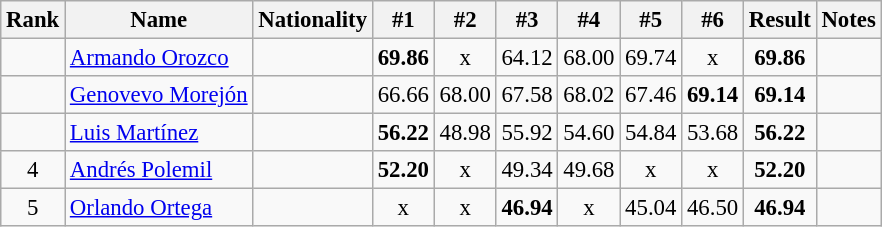<table class="wikitable sortable" style="text-align:center;font-size:95%">
<tr>
<th>Rank</th>
<th>Name</th>
<th>Nationality</th>
<th>#1</th>
<th>#2</th>
<th>#3</th>
<th>#4</th>
<th>#5</th>
<th>#6</th>
<th>Result</th>
<th>Notes</th>
</tr>
<tr>
<td></td>
<td align=left><a href='#'>Armando Orozco</a></td>
<td align=left></td>
<td><strong>69.86</strong></td>
<td>x</td>
<td>64.12</td>
<td>68.00</td>
<td>69.74</td>
<td>x</td>
<td><strong>69.86</strong></td>
<td></td>
</tr>
<tr>
<td></td>
<td align=left><a href='#'>Genovevo Morejón</a></td>
<td align=left></td>
<td>66.66</td>
<td>68.00</td>
<td>67.58</td>
<td>68.02</td>
<td>67.46</td>
<td><strong>69.14</strong></td>
<td><strong>69.14</strong></td>
<td></td>
</tr>
<tr>
<td></td>
<td align=left><a href='#'>Luis Martínez</a></td>
<td align=left></td>
<td><strong>56.22</strong></td>
<td>48.98</td>
<td>55.92</td>
<td>54.60</td>
<td>54.84</td>
<td>53.68</td>
<td><strong>56.22</strong></td>
<td></td>
</tr>
<tr>
<td>4</td>
<td align=left><a href='#'>Andrés Polemil</a></td>
<td align=left></td>
<td><strong>52.20</strong></td>
<td>x</td>
<td>49.34</td>
<td>49.68</td>
<td>x</td>
<td>x</td>
<td><strong>52.20</strong></td>
<td></td>
</tr>
<tr>
<td>5</td>
<td align=left><a href='#'>Orlando Ortega</a></td>
<td align=left></td>
<td>x</td>
<td>x</td>
<td><strong>46.94</strong></td>
<td>x</td>
<td>45.04</td>
<td>46.50</td>
<td><strong>46.94</strong></td>
<td></td>
</tr>
</table>
